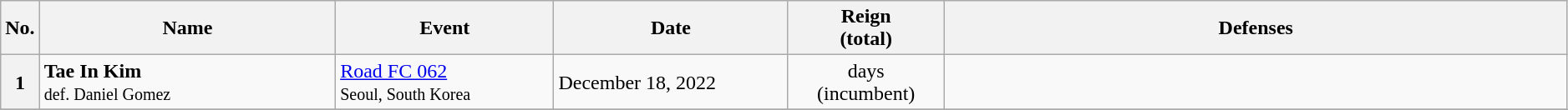<table class="wikitable" style="width:99%;">
<tr>
<th style="width:2%;">No.</th>
<th style="width:19%;">Name</th>
<th style="width:14%;">Event</th>
<th style="width:15%;">Date</th>
<th style="width:10%;">Reign<br>(total)</th>
<th style="width:40%;">Defenses</th>
</tr>
<tr>
<th>1</th>
<td> <strong>Tae In Kim</strong><br><small>def. Daniel Gomez</small></td>
<td><a href='#'>Road FC 062</a><br><small>Seoul, South Korea</small></td>
<td>December 18, 2022</td>
<td style="text-align:center;"> days<br>(incumbent)</td>
<td></td>
</tr>
<tr>
</tr>
</table>
